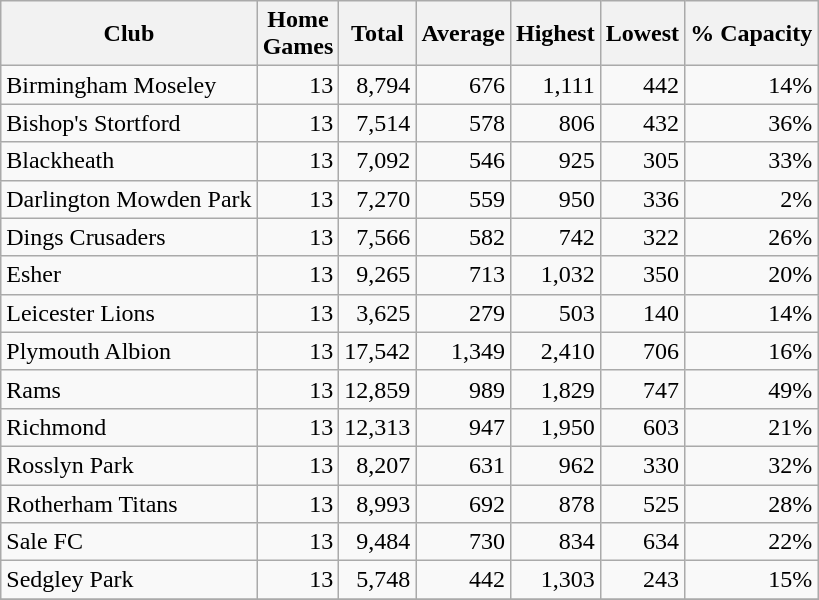<table class="wikitable sortable" style="text-align:right">
<tr>
<th>Club</th>
<th>Home<br>Games</th>
<th>Total</th>
<th>Average</th>
<th>Highest</th>
<th>Lowest</th>
<th>% Capacity</th>
</tr>
<tr>
<td style="text-align:left">Birmingham Moseley</td>
<td>13</td>
<td>8,794</td>
<td>676</td>
<td>1,111</td>
<td>442</td>
<td>14%</td>
</tr>
<tr>
<td style="text-align:left">Bishop's Stortford</td>
<td>13</td>
<td>7,514</td>
<td>578</td>
<td>806</td>
<td>432</td>
<td>36%</td>
</tr>
<tr>
<td style="text-align:left">Blackheath</td>
<td>13</td>
<td>7,092</td>
<td>546</td>
<td>925</td>
<td>305</td>
<td>33%</td>
</tr>
<tr>
<td style="text-align:left">Darlington Mowden Park</td>
<td>13</td>
<td>7,270</td>
<td>559</td>
<td>950</td>
<td>336</td>
<td>2%</td>
</tr>
<tr>
<td style="text-align:left">Dings Crusaders</td>
<td>13</td>
<td>7,566</td>
<td>582</td>
<td>742</td>
<td>322</td>
<td>26%</td>
</tr>
<tr>
<td style="text-align:left">Esher</td>
<td>13</td>
<td>9,265</td>
<td>713</td>
<td>1,032</td>
<td>350</td>
<td>20%</td>
</tr>
<tr>
<td style="text-align:left">Leicester Lions</td>
<td>13</td>
<td>3,625</td>
<td>279</td>
<td>503</td>
<td>140</td>
<td>14%</td>
</tr>
<tr>
<td style="text-align:left">Plymouth Albion</td>
<td>13</td>
<td>17,542</td>
<td>1,349</td>
<td>2,410</td>
<td>706</td>
<td>16%</td>
</tr>
<tr>
<td style="text-align:left">Rams</td>
<td>13</td>
<td>12,859</td>
<td>989</td>
<td>1,829</td>
<td>747</td>
<td>49%</td>
</tr>
<tr>
<td style="text-align:left">Richmond</td>
<td>13</td>
<td>12,313</td>
<td>947</td>
<td>1,950</td>
<td>603</td>
<td>21%</td>
</tr>
<tr>
<td style="text-align:left">Rosslyn Park</td>
<td>13</td>
<td>8,207</td>
<td>631</td>
<td>962</td>
<td>330</td>
<td>32%</td>
</tr>
<tr>
<td style="text-align:left">Rotherham Titans</td>
<td>13</td>
<td>8,993</td>
<td>692</td>
<td>878</td>
<td>525</td>
<td>28%</td>
</tr>
<tr>
<td style="text-align:left">Sale FC</td>
<td>13</td>
<td>9,484</td>
<td>730</td>
<td>834</td>
<td>634</td>
<td>22%</td>
</tr>
<tr>
<td style="text-align:left">Sedgley Park</td>
<td>13</td>
<td>5,748</td>
<td>442</td>
<td>1,303</td>
<td>243</td>
<td>15%</td>
</tr>
<tr>
</tr>
</table>
